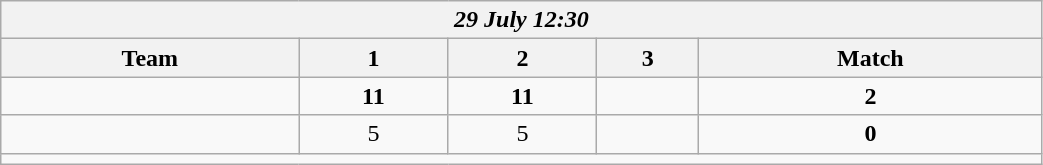<table class=wikitable style="text-align:center; width: 55%">
<tr>
<th colspan=10><em>29 July 12:30</em></th>
</tr>
<tr>
<th>Team</th>
<th>1</th>
<th>2</th>
<th>3</th>
<th>Match</th>
</tr>
<tr>
<td align=left><strong><br></strong></td>
<td><strong>11</strong></td>
<td><strong>11</strong></td>
<td></td>
<td><strong>2</strong></td>
</tr>
<tr>
<td align=left><br></td>
<td>5</td>
<td>5</td>
<td></td>
<td><strong>0</strong></td>
</tr>
<tr>
<td colspan=10></td>
</tr>
</table>
